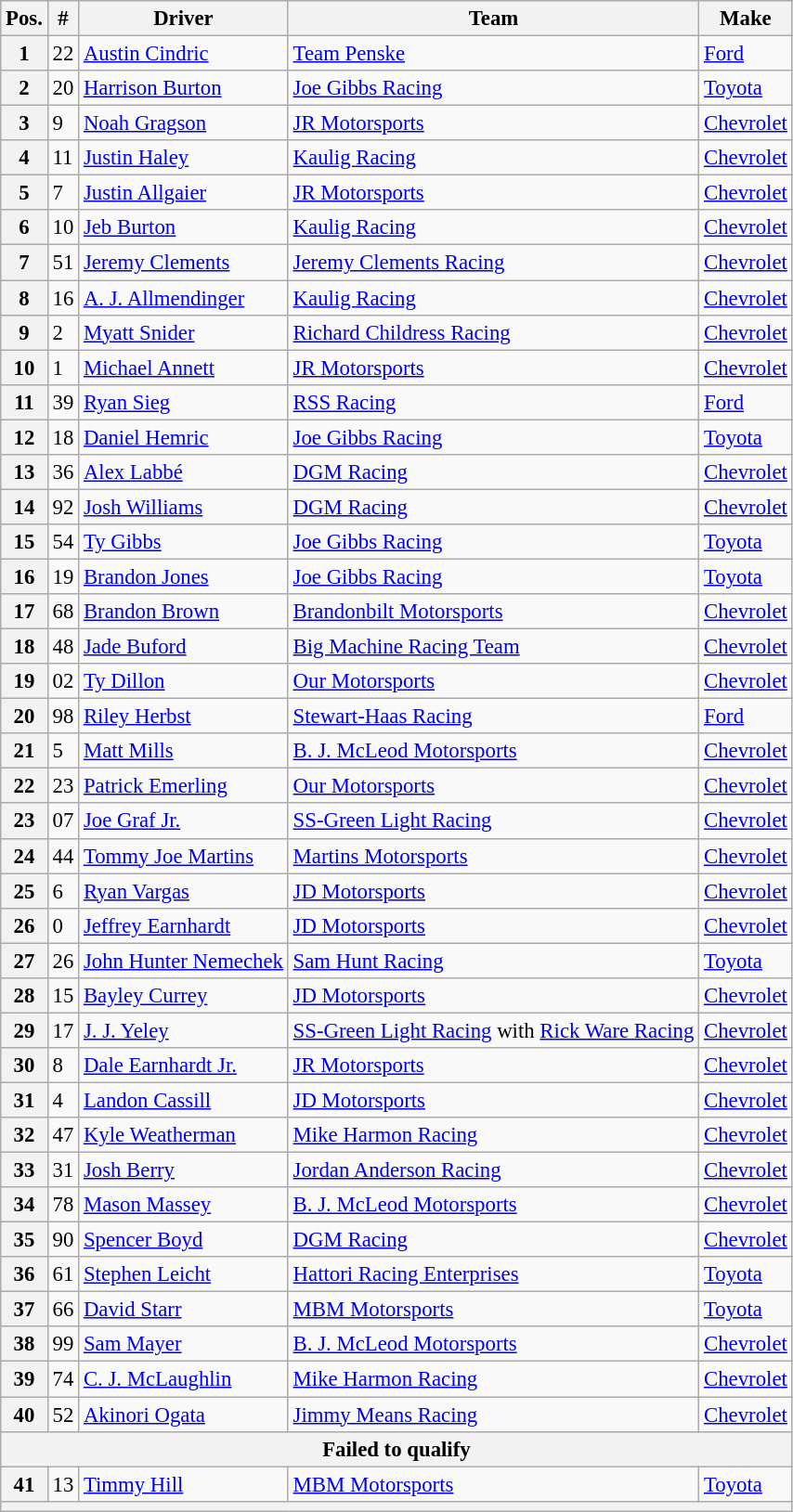<table class="wikitable" style="font-size: 95%;">
<tr>
<th>Pos.</th>
<th>#</th>
<th>Driver</th>
<th>Team</th>
<th>Make</th>
</tr>
<tr>
<th>1</th>
<td>22</td>
<td><a href='#'>Austin Cindric</a></td>
<td><a href='#'>Team Penske</a></td>
<td><a href='#'>Ford</a></td>
</tr>
<tr>
<th>2</th>
<td>20</td>
<td><a href='#'>Harrison Burton</a></td>
<td><a href='#'>Joe Gibbs Racing</a></td>
<td><a href='#'>Toyota</a></td>
</tr>
<tr>
<th>3</th>
<td>9</td>
<td><a href='#'>Noah Gragson</a></td>
<td><a href='#'>JR Motorsports</a></td>
<td><a href='#'>Chevrolet</a></td>
</tr>
<tr>
<th>4</th>
<td>11</td>
<td><a href='#'>Justin Haley</a></td>
<td><a href='#'>Kaulig Racing</a></td>
<td><a href='#'>Chevrolet</a></td>
</tr>
<tr>
<th>5</th>
<td>7</td>
<td><a href='#'>Justin Allgaier</a></td>
<td><a href='#'>JR Motorsports</a></td>
<td><a href='#'>Chevrolet</a></td>
</tr>
<tr>
<th>6</th>
<td>10</td>
<td><a href='#'>Jeb Burton</a></td>
<td><a href='#'>Kaulig Racing</a></td>
<td><a href='#'>Chevrolet</a></td>
</tr>
<tr>
<th>7</th>
<td>51</td>
<td><a href='#'>Jeremy Clements</a></td>
<td><a href='#'>Jeremy Clements Racing</a></td>
<td><a href='#'>Chevrolet</a></td>
</tr>
<tr>
<th>8</th>
<td>16</td>
<td><a href='#'>A. J. Allmendinger</a></td>
<td><a href='#'>Kaulig Racing</a></td>
<td><a href='#'>Chevrolet</a></td>
</tr>
<tr>
<th>9</th>
<td>2</td>
<td><a href='#'>Myatt Snider</a></td>
<td><a href='#'>Richard Childress Racing</a></td>
<td><a href='#'>Chevrolet</a></td>
</tr>
<tr>
<th>10</th>
<td>1</td>
<td><a href='#'>Michael Annett</a></td>
<td><a href='#'>JR Motorsports</a></td>
<td><a href='#'>Chevrolet</a></td>
</tr>
<tr>
<th>11</th>
<td>39</td>
<td><a href='#'>Ryan Sieg</a></td>
<td><a href='#'>RSS Racing</a></td>
<td><a href='#'>Ford</a></td>
</tr>
<tr>
<th>12</th>
<td>18</td>
<td><a href='#'>Daniel Hemric</a></td>
<td><a href='#'>Joe Gibbs Racing</a></td>
<td><a href='#'>Toyota</a></td>
</tr>
<tr>
<th>13</th>
<td>36</td>
<td><a href='#'>Alex Labbé</a></td>
<td><a href='#'>DGM Racing</a></td>
<td><a href='#'>Chevrolet</a></td>
</tr>
<tr>
<th>14</th>
<td>92</td>
<td><a href='#'>Josh Williams</a></td>
<td><a href='#'>DGM Racing</a></td>
<td><a href='#'>Chevrolet</a></td>
</tr>
<tr>
<th>15</th>
<td>54</td>
<td><a href='#'>Ty Gibbs</a></td>
<td><a href='#'>Joe Gibbs Racing</a></td>
<td><a href='#'>Toyota</a></td>
</tr>
<tr>
<th>16</th>
<td>19</td>
<td><a href='#'>Brandon Jones</a></td>
<td><a href='#'>Joe Gibbs Racing</a></td>
<td><a href='#'>Toyota</a></td>
</tr>
<tr>
<th>17</th>
<td>68</td>
<td><a href='#'>Brandon Brown</a></td>
<td><a href='#'>Brandonbilt Motorsports</a></td>
<td><a href='#'>Chevrolet</a></td>
</tr>
<tr>
<th>18</th>
<td>48</td>
<td><a href='#'>Jade Buford</a></td>
<td><a href='#'>Big Machine Racing Team</a></td>
<td><a href='#'>Chevrolet</a></td>
</tr>
<tr>
<th>19</th>
<td>02</td>
<td><a href='#'>Ty Dillon</a></td>
<td><a href='#'>Our Motorsports</a></td>
<td><a href='#'>Chevrolet</a></td>
</tr>
<tr>
<th>20</th>
<td>98</td>
<td><a href='#'>Riley Herbst</a></td>
<td><a href='#'>Stewart-Haas Racing</a></td>
<td><a href='#'>Ford</a></td>
</tr>
<tr>
<th>21</th>
<td>5</td>
<td><a href='#'>Matt Mills</a></td>
<td><a href='#'>B. J. McLeod Motorsports</a></td>
<td><a href='#'>Chevrolet</a></td>
</tr>
<tr>
<th>22</th>
<td>23</td>
<td><a href='#'>Patrick Emerling</a></td>
<td><a href='#'>Our Motorsports</a></td>
<td><a href='#'>Chevrolet</a></td>
</tr>
<tr>
<th>23</th>
<td>07</td>
<td><a href='#'>Joe Graf Jr.</a></td>
<td><a href='#'>SS-Green Light Racing</a></td>
<td><a href='#'>Chevrolet</a></td>
</tr>
<tr>
<th>24</th>
<td>44</td>
<td><a href='#'>Tommy Joe Martins</a></td>
<td><a href='#'>Martins Motorsports</a></td>
<td><a href='#'>Chevrolet</a></td>
</tr>
<tr>
<th>25</th>
<td>6</td>
<td><a href='#'>Ryan Vargas</a></td>
<td><a href='#'>JD Motorsports</a></td>
<td><a href='#'>Chevrolet</a></td>
</tr>
<tr>
<th>26</th>
<td>0</td>
<td><a href='#'>Jeffrey Earnhardt</a></td>
<td><a href='#'>JD Motorsports</a></td>
<td><a href='#'>Chevrolet</a></td>
</tr>
<tr>
<th>27</th>
<td>26</td>
<td><a href='#'>John Hunter Nemechek</a></td>
<td><a href='#'>Sam Hunt Racing</a></td>
<td><a href='#'>Toyota</a></td>
</tr>
<tr>
<th>28</th>
<td>15</td>
<td><a href='#'>Bayley Currey</a></td>
<td><a href='#'>JD Motorsports</a></td>
<td><a href='#'>Chevrolet</a></td>
</tr>
<tr>
<th>29</th>
<td>17</td>
<td><a href='#'>J. J. Yeley</a></td>
<td><a href='#'>SS-Green Light Racing</a> with <a href='#'>Rick Ware Racing</a></td>
<td><a href='#'>Chevrolet</a></td>
</tr>
<tr>
<th>30</th>
<td>8</td>
<td><a href='#'>Dale Earnhardt Jr.</a></td>
<td><a href='#'>JR Motorsports</a></td>
<td><a href='#'>Chevrolet</a></td>
</tr>
<tr>
<th>31</th>
<td>4</td>
<td><a href='#'>Landon Cassill</a></td>
<td><a href='#'>JD Motorsports</a></td>
<td><a href='#'>Chevrolet</a></td>
</tr>
<tr>
<th>32</th>
<td>47</td>
<td><a href='#'>Kyle Weatherman</a></td>
<td><a href='#'>Mike Harmon Racing</a></td>
<td><a href='#'>Chevrolet</a></td>
</tr>
<tr>
<th>33</th>
<td>31</td>
<td><a href='#'>Josh Berry</a></td>
<td><a href='#'>Jordan Anderson Racing</a></td>
<td><a href='#'>Chevrolet</a></td>
</tr>
<tr>
<th>34</th>
<td>78</td>
<td><a href='#'>Mason Massey</a></td>
<td><a href='#'>B. J. McLeod Motorsports</a></td>
<td><a href='#'>Chevrolet</a></td>
</tr>
<tr>
<th>35</th>
<td>90</td>
<td><a href='#'>Spencer Boyd</a></td>
<td><a href='#'>DGM Racing</a></td>
<td><a href='#'>Chevrolet</a></td>
</tr>
<tr>
<th>36</th>
<td>61</td>
<td><a href='#'>Stephen Leicht</a></td>
<td><a href='#'>Hattori Racing Enterprises</a></td>
<td><a href='#'>Toyota</a></td>
</tr>
<tr>
<th>37</th>
<td>66</td>
<td><a href='#'>David Starr</a></td>
<td><a href='#'>MBM Motorsports</a></td>
<td><a href='#'>Toyota</a></td>
</tr>
<tr>
<th>38</th>
<td>99</td>
<td><a href='#'>Sam Mayer</a></td>
<td><a href='#'>B. J. McLeod Motorsports</a></td>
<td><a href='#'>Chevrolet</a></td>
</tr>
<tr>
<th>39</th>
<td>74</td>
<td><a href='#'>C. J. McLaughlin</a></td>
<td><a href='#'>Mike Harmon Racing</a></td>
<td><a href='#'>Chevrolet</a></td>
</tr>
<tr>
<th>40</th>
<td>52</td>
<td><a href='#'>Akinori Ogata</a></td>
<td><a href='#'>Jimmy Means Racing</a></td>
<td><a href='#'>Chevrolet</a></td>
</tr>
<tr>
<th colspan="5">Failed to qualify</th>
</tr>
<tr>
<th>41</th>
<td>13</td>
<td><a href='#'>Timmy Hill</a></td>
<td><a href='#'>MBM Motorsports</a></td>
<td><a href='#'>Toyota</a></td>
</tr>
<tr>
<th colspan="5"></th>
</tr>
</table>
